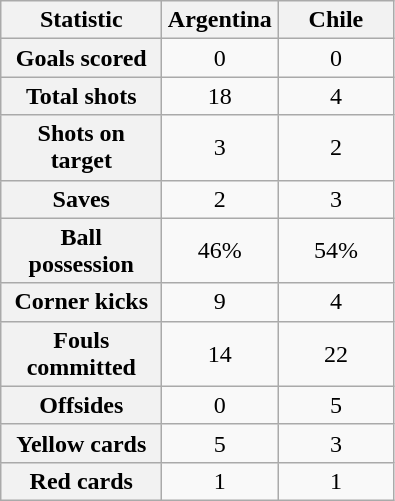<table class="wikitable plainrowheaders" style="text-align:center">
<tr>
<th scope="col" style="width:100px">Statistic</th>
<th scope="col" style="width:70px">Argentina</th>
<th scope="col" style="width:70px">Chile</th>
</tr>
<tr>
<th scope="row">Goals scored</th>
<td>0</td>
<td>0</td>
</tr>
<tr>
<th scope="row">Total shots</th>
<td>18</td>
<td>4</td>
</tr>
<tr>
<th scope="row">Shots on target</th>
<td>3</td>
<td>2</td>
</tr>
<tr>
<th scope="row">Saves</th>
<td>2</td>
<td>3</td>
</tr>
<tr>
<th scope="row">Ball possession</th>
<td>46%</td>
<td>54%</td>
</tr>
<tr>
<th scope="row">Corner kicks</th>
<td>9</td>
<td>4</td>
</tr>
<tr>
<th scope="row">Fouls committed</th>
<td>14</td>
<td>22</td>
</tr>
<tr>
<th scope="row">Offsides</th>
<td>0</td>
<td>5</td>
</tr>
<tr>
<th scope="row">Yellow cards</th>
<td>5</td>
<td>3</td>
</tr>
<tr>
<th scope="row">Red cards</th>
<td>1</td>
<td>1</td>
</tr>
</table>
